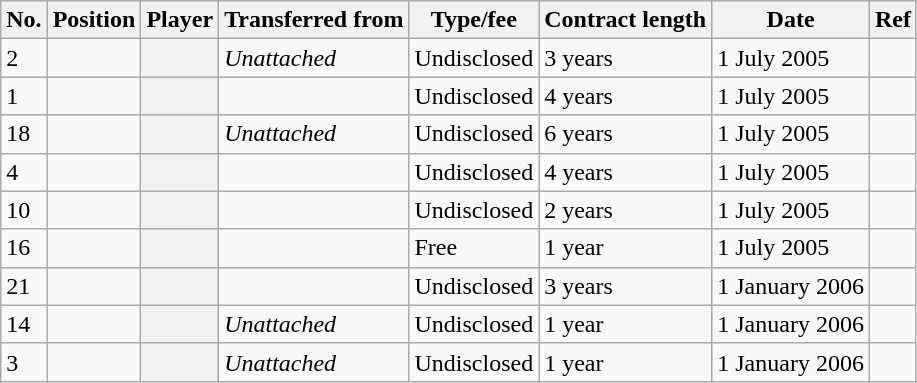<table class="wikitable plainrowheaders sortable" style="text-align:center; text-align:left">
<tr>
<th scope="col">No.</th>
<th scope="col">Position</th>
<th scope="col">Player</th>
<th scope="col">Transferred from</th>
<th scope="col">Type/fee</th>
<th scope="col">Contract length</th>
<th scope="col">Date</th>
<th scope="col" class="unsortable">Ref</th>
</tr>
<tr>
<td>2</td>
<td></td>
<th scope="row"></th>
<td><em>Unattached</em></td>
<td>Undisclosed</td>
<td>3 years</td>
<td>1 July 2005</td>
<td></td>
</tr>
<tr>
<td>1</td>
<td></td>
<th scope="row"></th>
<td></td>
<td>Undisclosed</td>
<td>4 years</td>
<td>1 July 2005</td>
<td></td>
</tr>
<tr>
<td>18</td>
<td></td>
<th scope="row"></th>
<td><em>Unattached</em></td>
<td>Undisclosed</td>
<td>6 years</td>
<td>1 July 2005</td>
<td></td>
</tr>
<tr>
<td>4</td>
<td></td>
<th scope="row"></th>
<td></td>
<td>Undisclosed</td>
<td>4 years</td>
<td>1 July 2005</td>
<td></td>
</tr>
<tr>
<td>10</td>
<td></td>
<th scope="row"></th>
<td></td>
<td>Undisclosed</td>
<td>2 years</td>
<td>1 July 2005</td>
<td></td>
</tr>
<tr>
<td>16</td>
<td></td>
<th scope="row"></th>
<td></td>
<td>Free</td>
<td>1 year</td>
<td>1 July 2005</td>
<td></td>
</tr>
<tr>
<td>21</td>
<td></td>
<th scope="row"></th>
<td></td>
<td>Undisclosed</td>
<td>3 years</td>
<td>1 January 2006</td>
<td></td>
</tr>
<tr>
<td>14</td>
<td></td>
<th scope="row"></th>
<td><em>Unattached</em></td>
<td>Undisclosed</td>
<td>1 year</td>
<td>1 January 2006</td>
<td></td>
</tr>
<tr>
<td>3</td>
<td></td>
<th scope="row"></th>
<td><em>Unattached</em></td>
<td>Undisclosed</td>
<td>1 year</td>
<td>1 January 2006</td>
<td></td>
</tr>
</table>
